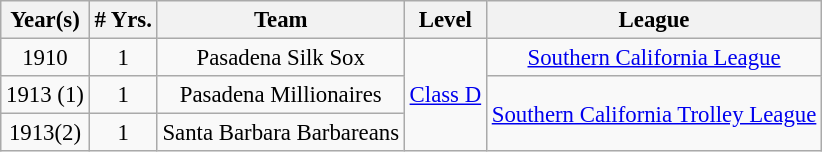<table class="wikitable" style="text-align:center; font-size: 95%;">
<tr>
<th>Year(s)</th>
<th># Yrs.</th>
<th>Team</th>
<th>Level</th>
<th>League</th>
</tr>
<tr>
<td>1910</td>
<td>1</td>
<td>Pasadena Silk Sox</td>
<td rowspan=3><a href='#'>Class D</a></td>
<td><a href='#'>Southern California League</a></td>
</tr>
<tr>
<td>1913 (1)</td>
<td>1</td>
<td>Pasadena Millionaires</td>
<td rowspan=2><a href='#'>Southern California Trolley League</a></td>
</tr>
<tr>
<td>1913(2)</td>
<td>1</td>
<td>Santa Barbara Barbareans</td>
</tr>
</table>
